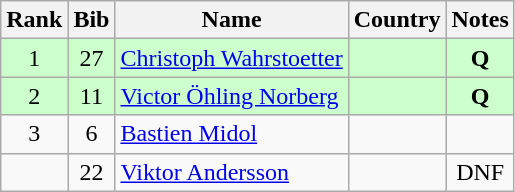<table class="wikitable" style="text-align:center;">
<tr>
<th>Rank</th>
<th>Bib</th>
<th>Name</th>
<th>Country</th>
<th>Notes</th>
</tr>
<tr bgcolor="#ccffcc">
<td>1</td>
<td>27</td>
<td align=left><a href='#'>Christoph Wahrstoetter</a></td>
<td align=left></td>
<td><strong>Q</strong></td>
</tr>
<tr bgcolor="#ccffcc">
<td>2</td>
<td>11</td>
<td align=left><a href='#'>Victor Öhling Norberg</a></td>
<td align=left></td>
<td><strong>Q</strong></td>
</tr>
<tr>
<td>3</td>
<td>6</td>
<td align=left><a href='#'>Bastien Midol</a></td>
<td align=left></td>
<td></td>
</tr>
<tr>
<td></td>
<td>22</td>
<td align=left><a href='#'>Viktor Andersson</a></td>
<td align=left></td>
<td>DNF</td>
</tr>
</table>
